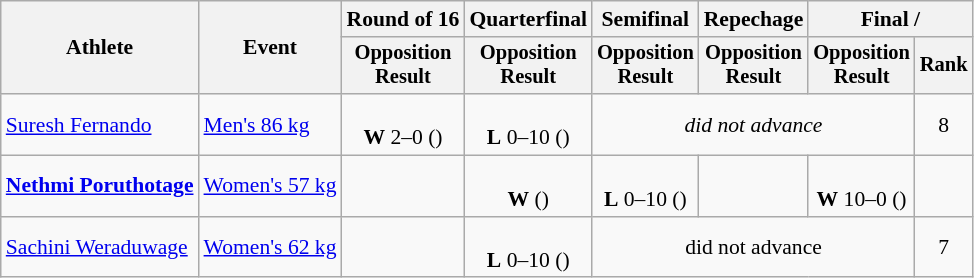<table class="wikitable" style="font-size:90%;">
<tr>
<th rowspan=2>Athlete</th>
<th rowspan=2>Event</th>
<th>Round of 16</th>
<th>Quarterfinal</th>
<th>Semifinal</th>
<th>Repechage</th>
<th colspan=2>Final / </th>
</tr>
<tr style="font-size: 95%">
<th>Opposition<br>Result</th>
<th>Opposition<br>Result</th>
<th>Opposition<br>Result</th>
<th>Opposition<br>Result</th>
<th>Opposition<br>Result</th>
<th>Rank</th>
</tr>
<tr align=center>
<td align=left><a href='#'>Suresh Fernando</a></td>
<td align=left><a href='#'>Men's 86 kg</a></td>
<td><br><strong>W</strong> 2–0 ()</td>
<td><br><strong>L</strong> 0–10 ()</td>
<td colspan="3"><em>did not advance</em></td>
<td>8</td>
</tr>
<tr align=center>
<td align=left><strong><a href='#'>Nethmi Poruthotage</a></strong></td>
<td align=left><a href='#'>Women's 57 kg</a></td>
<td></td>
<td><br><strong>W</strong> ()</td>
<td><br><strong>L</strong> 0–10 ()</td>
<td></td>
<td><br><strong>W</strong> 10–0 ()</td>
<td></td>
</tr>
<tr align=center>
<td align=left><a href='#'>Sachini Weraduwage</a></td>
<td align=left><a href='#'>Women's 62 kg</a></td>
<td></td>
<td><br><strong>L</strong> 0–10 ()</td>
<td colspan="3">did not advance</td>
<td>7</td>
</tr>
</table>
